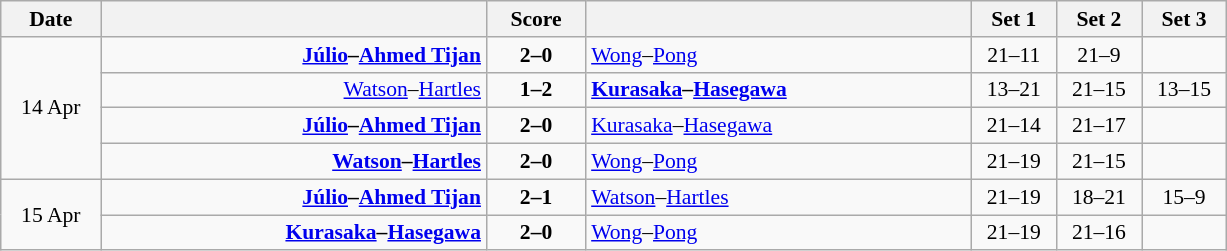<table class="wikitable" style="text-align: center; font-size:90% ">
<tr>
<th width="60">Date</th>
<th align="right" width="250"></th>
<th width="60">Score</th>
<th align="left" width="250"></th>
<th width="50">Set 1</th>
<th width="50">Set 2</th>
<th width="50">Set 3</th>
</tr>
<tr>
<td rowspan=4>14 Apr</td>
<td align=right><strong><a href='#'>Júlio</a>–<a href='#'>Ahmed Tijan</a> </strong></td>
<td align=center><strong>2–0</strong></td>
<td align=left> <a href='#'>Wong</a>–<a href='#'>Pong</a></td>
<td>21–11</td>
<td>21–9</td>
<td></td>
</tr>
<tr>
<td align=right><a href='#'>Watson</a>–<a href='#'>Hartles</a> </td>
<td align=center><strong>1–2</strong></td>
<td align=left><strong> <a href='#'>Kurasaka</a>–<a href='#'>Hasegawa</a></strong></td>
<td>13–21</td>
<td>21–15</td>
<td>13–15</td>
</tr>
<tr>
<td align=right><strong><a href='#'>Júlio</a>–<a href='#'>Ahmed Tijan</a> </strong></td>
<td align=center><strong>2–0</strong></td>
<td align=left> <a href='#'>Kurasaka</a>–<a href='#'>Hasegawa</a></td>
<td>21–14</td>
<td>21–17</td>
<td></td>
</tr>
<tr>
<td align=right><strong><a href='#'>Watson</a>–<a href='#'>Hartles</a> </strong></td>
<td align=center><strong>2–0</strong></td>
<td align=left> <a href='#'>Wong</a>–<a href='#'>Pong</a></td>
<td>21–19</td>
<td>21–15</td>
<td></td>
</tr>
<tr>
<td rowspan=2>15 Apr</td>
<td align=right><strong><a href='#'>Júlio</a>–<a href='#'>Ahmed Tijan</a> </strong></td>
<td align=center><strong>2–1</strong></td>
<td align=left> <a href='#'>Watson</a>–<a href='#'>Hartles</a></td>
<td>21–19</td>
<td>18–21</td>
<td>15–9</td>
</tr>
<tr>
<td align=right><strong><a href='#'>Kurasaka</a>–<a href='#'>Hasegawa</a> </strong></td>
<td align=center><strong>2–0</strong></td>
<td align=left> <a href='#'>Wong</a>–<a href='#'>Pong</a></td>
<td>21–19</td>
<td>21–16</td>
<td></td>
</tr>
</table>
